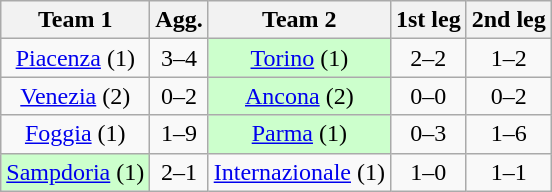<table class="wikitable" style="text-align: center">
<tr>
<th>Team 1</th>
<th>Agg.</th>
<th>Team 2</th>
<th>1st leg</th>
<th>2nd leg</th>
</tr>
<tr>
<td><a href='#'>Piacenza</a> (1)</td>
<td>3–4</td>
<td bgcolor="ccffcc"><a href='#'>Torino</a> (1)</td>
<td>2–2</td>
<td>1–2</td>
</tr>
<tr>
<td><a href='#'>Venezia</a> (2)</td>
<td>0–2</td>
<td bgcolor="ccffcc"><a href='#'>Ancona</a> (2)</td>
<td>0–0</td>
<td>0–2</td>
</tr>
<tr>
<td><a href='#'>Foggia</a> (1)</td>
<td>1–9</td>
<td bgcolor="ccffcc"><a href='#'>Parma</a> (1)</td>
<td>0–3</td>
<td>1–6</td>
</tr>
<tr>
<td bgcolor="ccffcc"><a href='#'>Sampdoria</a> (1)</td>
<td>2–1</td>
<td><a href='#'>Internazionale</a> (1)</td>
<td>1–0</td>
<td>1–1</td>
</tr>
</table>
